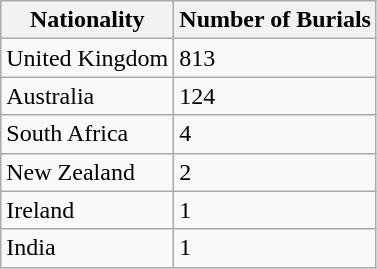<table class="wikitable">
<tr>
<th>Nationality</th>
<th>Number of Burials</th>
</tr>
<tr>
<td>United Kingdom</td>
<td>813</td>
</tr>
<tr>
<td>Australia</td>
<td>124</td>
</tr>
<tr>
<td>South Africa</td>
<td>4</td>
</tr>
<tr>
<td>New Zealand</td>
<td>2</td>
</tr>
<tr>
<td>Ireland</td>
<td>1</td>
</tr>
<tr>
<td>India</td>
<td>1</td>
</tr>
</table>
